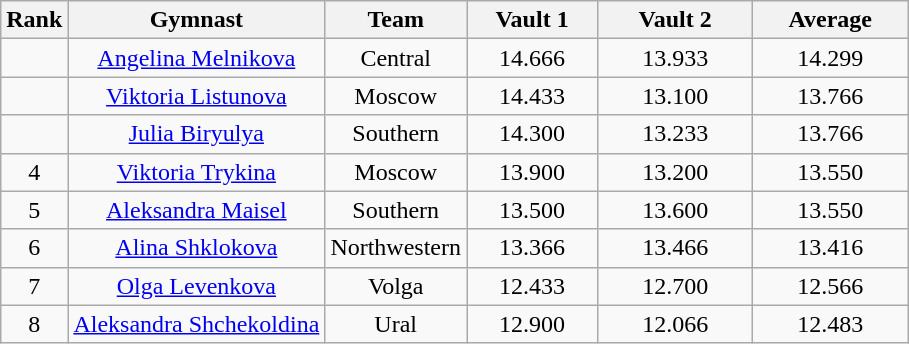<table class="wikitable" style="text-align:center">
<tr>
<th>Rank</th>
<th>Gymnast</th>
<th>Team</th>
<th style="width:5em">Vault 1</th>
<th style="width:6em">Vault 2</th>
<th style="width:6em">Average</th>
</tr>
<tr>
<td></td>
<td><a href='#'>Angelina Melnikova</a></td>
<td>Central</td>
<td>14.666</td>
<td>13.933</td>
<td>14.299</td>
</tr>
<tr>
<td></td>
<td><a href='#'>Viktoria Listunova</a></td>
<td>Moscow</td>
<td>14.433</td>
<td>13.100</td>
<td>13.766</td>
</tr>
<tr>
<td></td>
<td><a href='#'>Julia Biryulya</a></td>
<td>Southern</td>
<td>14.300</td>
<td>13.233</td>
<td>13.766</td>
</tr>
<tr>
<td>4</td>
<td><a href='#'>Viktoria Trykina</a></td>
<td>Moscow</td>
<td>13.900</td>
<td>13.200</td>
<td>13.550</td>
</tr>
<tr>
<td>5</td>
<td><a href='#'>Aleksandra Maisel</a></td>
<td>Southern</td>
<td>13.500</td>
<td>13.600</td>
<td>13.550</td>
</tr>
<tr>
<td>6</td>
<td><a href='#'>Alina Shklokova</a></td>
<td>Northwestern</td>
<td>13.366</td>
<td>13.466</td>
<td>13.416</td>
</tr>
<tr>
<td>7</td>
<td><a href='#'>Olga Levenkova</a></td>
<td>Volga</td>
<td>12.433</td>
<td>12.700</td>
<td>12.566</td>
</tr>
<tr>
<td>8</td>
<td><a href='#'>Aleksandra Shchekoldina</a></td>
<td>Ural</td>
<td>12.900</td>
<td>12.066</td>
<td>12.483</td>
</tr>
</table>
